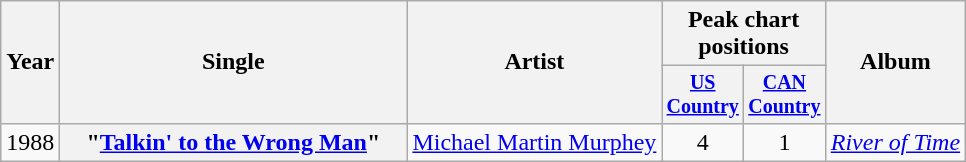<table class="wikitable plainrowheaders" style="text-align:center;">
<tr>
<th rowspan="2">Year</th>
<th rowspan="2" style="width:14em;">Single</th>
<th rowspan="2">Artist</th>
<th colspan="2">Peak chart<br>positions</th>
<th rowspan="2">Album</th>
</tr>
<tr style="font-size:smaller;">
<th style="width:45px;"><a href='#'>US Country</a></th>
<th style="width:45px;"><a href='#'>CAN Country</a></th>
</tr>
<tr>
<td>1988</td>
<th scope="row">"<a href='#'>Talkin' to the Wrong Man</a>"</th>
<td><a href='#'>Michael Martin Murphey</a></td>
<td>4</td>
<td>1</td>
<td style="text-align:left;"><em><a href='#'>River of Time</a></em></td>
</tr>
</table>
